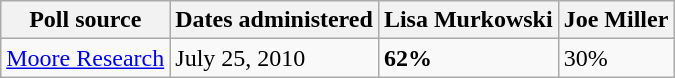<table class="wikitable">
<tr valign=bottom>
<th>Poll source</th>
<th>Dates administered</th>
<th>Lisa Murkowski</th>
<th>Joe Miller</th>
</tr>
<tr>
<td><a href='#'>Moore Research</a></td>
<td>July 25, 2010</td>
<td><strong>62%</strong></td>
<td>30%</td>
</tr>
</table>
